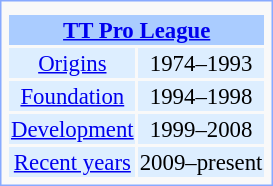<table class="infobox" style=" text-align:center; border:1px solid #8Af; font-size: 95%;">
<tr>
<td colspan="2"></td>
</tr>
<tr>
<th colspan="2" style="text-align:center; background-color:#acf;"><a href='#'>TT Pro League</a></th>
</tr>
<tr style="background-color:#def;">
<td><a href='#'>Origins</a></td>
<td style="text-align:center;">1974–1993</td>
</tr>
<tr style="background-color:#def;">
<td><a href='#'>Foundation</a></td>
<td style="text-align:center;">1994–1998</td>
</tr>
<tr style="background-color:#def;">
<td><a href='#'>Development</a></td>
<td style="text-align:center;">1999–2008</td>
</tr>
<tr style="background-color:#def;">
<td><a href='#'>Recent years</a></td>
<td style="text-align:center;">2009–present</td>
</tr>
</table>
